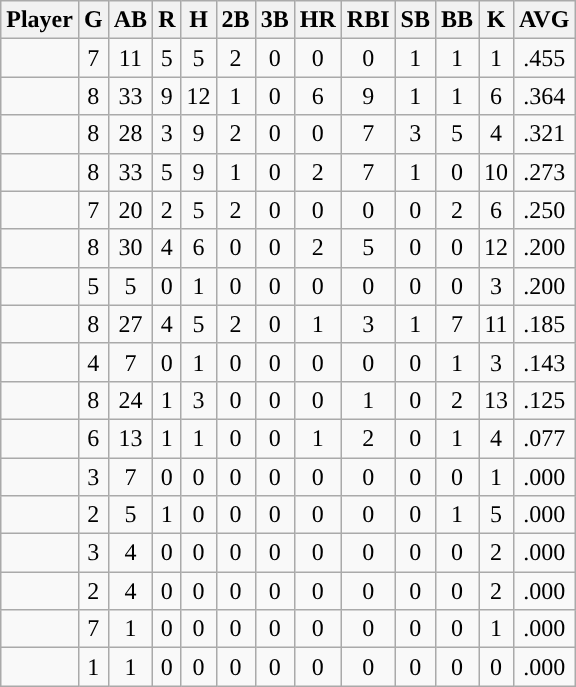<table class="wikitable sortable" style="text-align:center">
<tr>
<th>Player</th>
<th>G</th>
<th>AB</th>
<th>R</th>
<th>H</th>
<th>2B</th>
<th>3B</th>
<th>HR</th>
<th>RBI</th>
<th>SB</th>
<th>BB</th>
<th>K</th>
<th>AVG</th>
</tr>
<tr>
<td></td>
<td>7</td>
<td>11</td>
<td>5</td>
<td>5</td>
<td>2</td>
<td>0</td>
<td>0</td>
<td>0</td>
<td>1</td>
<td>1</td>
<td>1</td>
<td>.455</td>
</tr>
<tr>
<td></td>
<td>8</td>
<td>33</td>
<td>9</td>
<td>12</td>
<td>1</td>
<td>0</td>
<td>6</td>
<td>9</td>
<td>1</td>
<td>1</td>
<td>6</td>
<td>.364</td>
</tr>
<tr>
<td></td>
<td>8</td>
<td>28</td>
<td>3</td>
<td>9</td>
<td>2</td>
<td>0</td>
<td>0</td>
<td>7</td>
<td>3</td>
<td>5</td>
<td>4</td>
<td>.321</td>
</tr>
<tr>
<td></td>
<td>8</td>
<td>33</td>
<td>5</td>
<td>9</td>
<td>1</td>
<td>0</td>
<td>2</td>
<td>7</td>
<td>1</td>
<td>0</td>
<td>10</td>
<td>.273</td>
</tr>
<tr>
<td></td>
<td>7</td>
<td>20</td>
<td>2</td>
<td>5</td>
<td>2</td>
<td>0</td>
<td>0</td>
<td>0</td>
<td>0</td>
<td>2</td>
<td>6</td>
<td>.250</td>
</tr>
<tr>
<td></td>
<td>8</td>
<td>30</td>
<td>4</td>
<td>6</td>
<td>0</td>
<td>0</td>
<td>2</td>
<td>5</td>
<td>0</td>
<td>0</td>
<td>12</td>
<td>.200</td>
</tr>
<tr>
<td></td>
<td>5</td>
<td>5</td>
<td>0</td>
<td>1</td>
<td>0</td>
<td>0</td>
<td>0</td>
<td>0</td>
<td>0</td>
<td>0</td>
<td>3</td>
<td>.200</td>
</tr>
<tr>
<td></td>
<td>8</td>
<td>27</td>
<td>4</td>
<td>5</td>
<td>2</td>
<td>0</td>
<td>1</td>
<td>3</td>
<td>1</td>
<td>7</td>
<td>11</td>
<td>.185</td>
</tr>
<tr>
<td></td>
<td>4</td>
<td>7</td>
<td>0</td>
<td>1</td>
<td>0</td>
<td>0</td>
<td>0</td>
<td>0</td>
<td>0</td>
<td>1</td>
<td>3</td>
<td>.143</td>
</tr>
<tr>
<td></td>
<td>8</td>
<td>24</td>
<td>1</td>
<td>3</td>
<td>0</td>
<td>0</td>
<td>0</td>
<td>1</td>
<td>0</td>
<td>2</td>
<td>13</td>
<td>.125</td>
</tr>
<tr>
<td><strong></strong></td>
<td>6</td>
<td>13</td>
<td>1</td>
<td>1</td>
<td>0</td>
<td>0</td>
<td>1</td>
<td>2</td>
<td>0</td>
<td>1</td>
<td>4</td>
<td>.077</td>
</tr>
<tr>
<td><strong></strong></td>
<td>3</td>
<td>7</td>
<td>0</td>
<td>0</td>
<td>0</td>
<td>0</td>
<td>0</td>
<td>0</td>
<td>0</td>
<td>0</td>
<td>1</td>
<td>.000</td>
</tr>
<tr>
<td></td>
<td>2</td>
<td>5</td>
<td>1</td>
<td>0</td>
<td>0</td>
<td>0</td>
<td>0</td>
<td>0</td>
<td>0</td>
<td>1</td>
<td>5</td>
<td>.000</td>
</tr>
<tr>
<td><strong></strong></td>
<td>3</td>
<td>4</td>
<td>0</td>
<td>0</td>
<td>0</td>
<td>0</td>
<td>0</td>
<td>0</td>
<td>0</td>
<td>0</td>
<td>2</td>
<td>.000</td>
</tr>
<tr>
<td></td>
<td>2</td>
<td>4</td>
<td>0</td>
<td>0</td>
<td>0</td>
<td>0</td>
<td>0</td>
<td>0</td>
<td>0</td>
<td>0</td>
<td>2</td>
<td>.000</td>
</tr>
<tr>
<td><strong></strong></td>
<td>7</td>
<td>1</td>
<td>0</td>
<td>0</td>
<td>0</td>
<td>0</td>
<td>0</td>
<td>0</td>
<td>0</td>
<td>0</td>
<td>1</td>
<td>.000</td>
</tr>
<tr>
<td><strong></strong></td>
<td>1</td>
<td>1</td>
<td>0</td>
<td>0</td>
<td>0</td>
<td>0</td>
<td>0</td>
<td>0</td>
<td>0</td>
<td>0</td>
<td>0</td>
<td>.000</td>
</tr>
</table>
